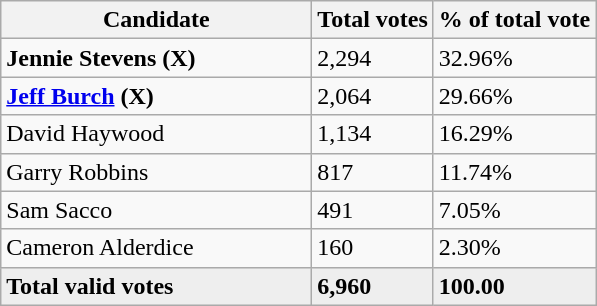<table class="wikitable">
<tr>
<th bgcolor="#DDDDFF" width="200px">Candidate</th>
<th bgcolor="#DDDDFF">Total votes</th>
<th bgcolor="#DDDDFF">% of total vote</th>
</tr>
<tr>
<td><strong>Jennie Stevens (X)</strong></td>
<td>2,294</td>
<td>32.96%</td>
</tr>
<tr>
<td><strong><a href='#'>Jeff Burch</a> (X)</strong></td>
<td>2,064</td>
<td>29.66%</td>
</tr>
<tr>
<td>David Haywood</td>
<td>1,134</td>
<td>16.29%</td>
</tr>
<tr>
<td>Garry Robbins</td>
<td>817</td>
<td>11.74%</td>
</tr>
<tr>
<td>Sam Sacco</td>
<td>491</td>
<td>7.05%</td>
</tr>
<tr>
<td>Cameron Alderdice</td>
<td>160</td>
<td>2.30%</td>
</tr>
<tr bgcolor="#EEEEEE">
<td><strong>Total valid votes</strong></td>
<td><strong>6,960</strong></td>
<td><strong>100.00</strong></td>
</tr>
</table>
